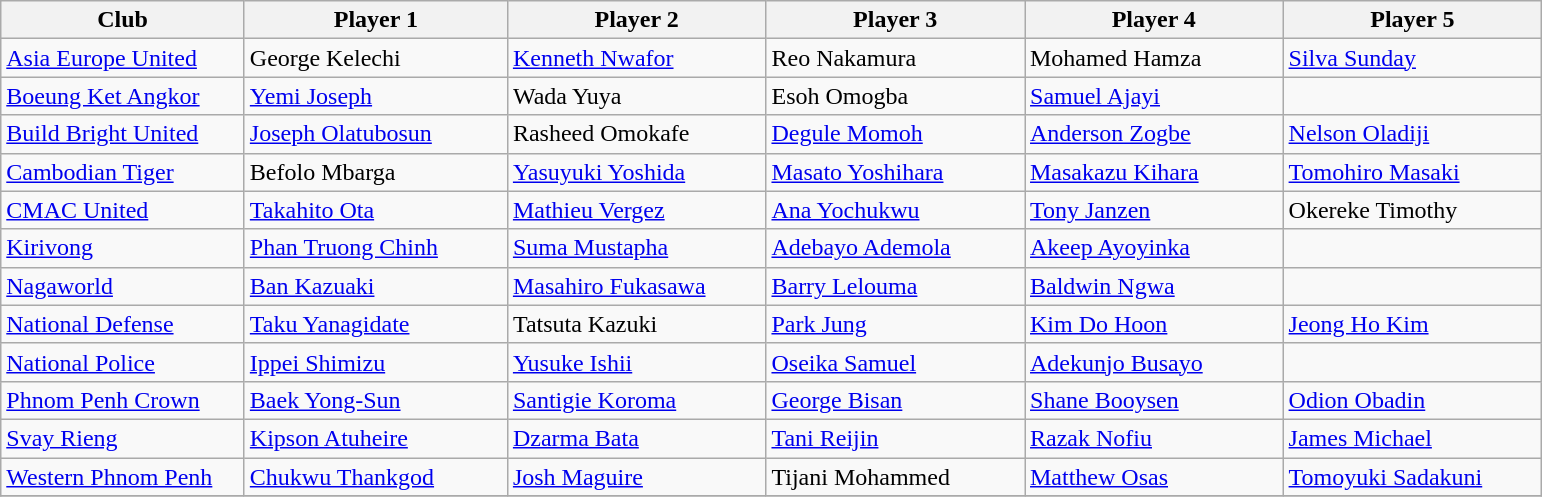<table class="wikitable" border="1">
<tr>
<th width="155">Club</th>
<th width="168">Player 1</th>
<th width="165">Player 2</th>
<th width="165">Player 3</th>
<th width="165">Player 4</th>
<th width="165">Player 5</th>
</tr>
<tr>
<td><a href='#'>Asia Europe United</a></td>
<td> George Kelechi</td>
<td> <a href='#'>Kenneth Nwafor</a></td>
<td> Reo Nakamura</td>
<td> Mohamed Hamza</td>
<td> <a href='#'>Silva Sunday</a></td>
</tr>
<tr>
<td><a href='#'>Boeung Ket Angkor</a></td>
<td> <a href='#'>Yemi Joseph</a></td>
<td> Wada Yuya</td>
<td> Esoh Omogba</td>
<td> <a href='#'>Samuel Ajayi</a></td>
<td></td>
</tr>
<tr>
<td><a href='#'>Build Bright United</a></td>
<td> <a href='#'>Joseph Olatubosun</a></td>
<td>Rasheed Omokafe</td>
<td><a href='#'>Degule Momoh</a></td>
<td><a href='#'>Anderson Zogbe</a></td>
<td> <a href='#'>Nelson Oladiji</a></td>
</tr>
<tr>
<td><a href='#'>Cambodian Tiger</a></td>
<td>Befolo Mbarga</td>
<td><a href='#'>Yasuyuki Yoshida</a></td>
<td><a href='#'>Masato Yoshihara</a></td>
<td><a href='#'>Masakazu Kihara</a></td>
<td><a href='#'>Tomohiro Masaki</a></td>
</tr>
<tr>
<td><a href='#'>CMAC United</a></td>
<td> <a href='#'>Takahito Ota</a></td>
<td> <a href='#'>Mathieu Vergez</a></td>
<td> <a href='#'>Ana Yochukwu</a></td>
<td> <a href='#'>Tony Janzen</a></td>
<td> Okereke Timothy</td>
</tr>
<tr>
<td><a href='#'>Kirivong</a></td>
<td> <a href='#'>Phan Truong Chinh</a></td>
<td> <a href='#'>Suma Mustapha</a></td>
<td> <a href='#'>Adebayo Ademola</a></td>
<td> <a href='#'>Akeep Ayoyinka</a></td>
<td></td>
</tr>
<tr>
<td><a href='#'>Nagaworld</a></td>
<td><a href='#'>Ban Kazuaki</a></td>
<td> <a href='#'>Masahiro Fukasawa</a></td>
<td> <a href='#'>Barry Lelouma</a></td>
<td> <a href='#'>Baldwin Ngwa</a></td>
<td></td>
</tr>
<tr>
<td><a href='#'>National Defense</a></td>
<td> <a href='#'>Taku Yanagidate</a></td>
<td> Tatsuta Kazuki</td>
<td> <a href='#'>Park Jung</a></td>
<td> <a href='#'>Kim Do Hoon</a></td>
<td> <a href='#'>Jeong Ho Kim</a></td>
</tr>
<tr>
<td><a href='#'>National Police</a></td>
<td> <a href='#'>Ippei Shimizu</a></td>
<td> <a href='#'>Yusuke Ishii</a></td>
<td> <a href='#'>Oseika Samuel</a></td>
<td> <a href='#'>Adekunjo Busayo</a></td>
<td></td>
</tr>
<tr>
<td><a href='#'>Phnom Penh Crown</a></td>
<td> <a href='#'>Baek Yong-Sun</a></td>
<td> <a href='#'>Santigie Koroma</a></td>
<td> <a href='#'>George Bisan</a></td>
<td> <a href='#'>Shane Booysen</a></td>
<td> <a href='#'>Odion Obadin</a></td>
</tr>
<tr>
<td><a href='#'>Svay Rieng</a></td>
<td> <a href='#'>Kipson Atuheire</a></td>
<td> <a href='#'>Dzarma Bata</a></td>
<td> <a href='#'>Tani Reijin</a></td>
<td><a href='#'>Razak Nofiu</a></td>
<td><a href='#'>James Michael</a></td>
</tr>
<tr>
<td><a href='#'>Western Phnom Penh</a></td>
<td> <a href='#'>Chukwu Thankgod</a></td>
<td> <a href='#'>Josh Maguire</a></td>
<td> Tijani Mohammed</td>
<td> <a href='#'>Matthew Osas</a></td>
<td><a href='#'>Tomoyuki Sadakuni</a></td>
</tr>
<tr>
</tr>
</table>
